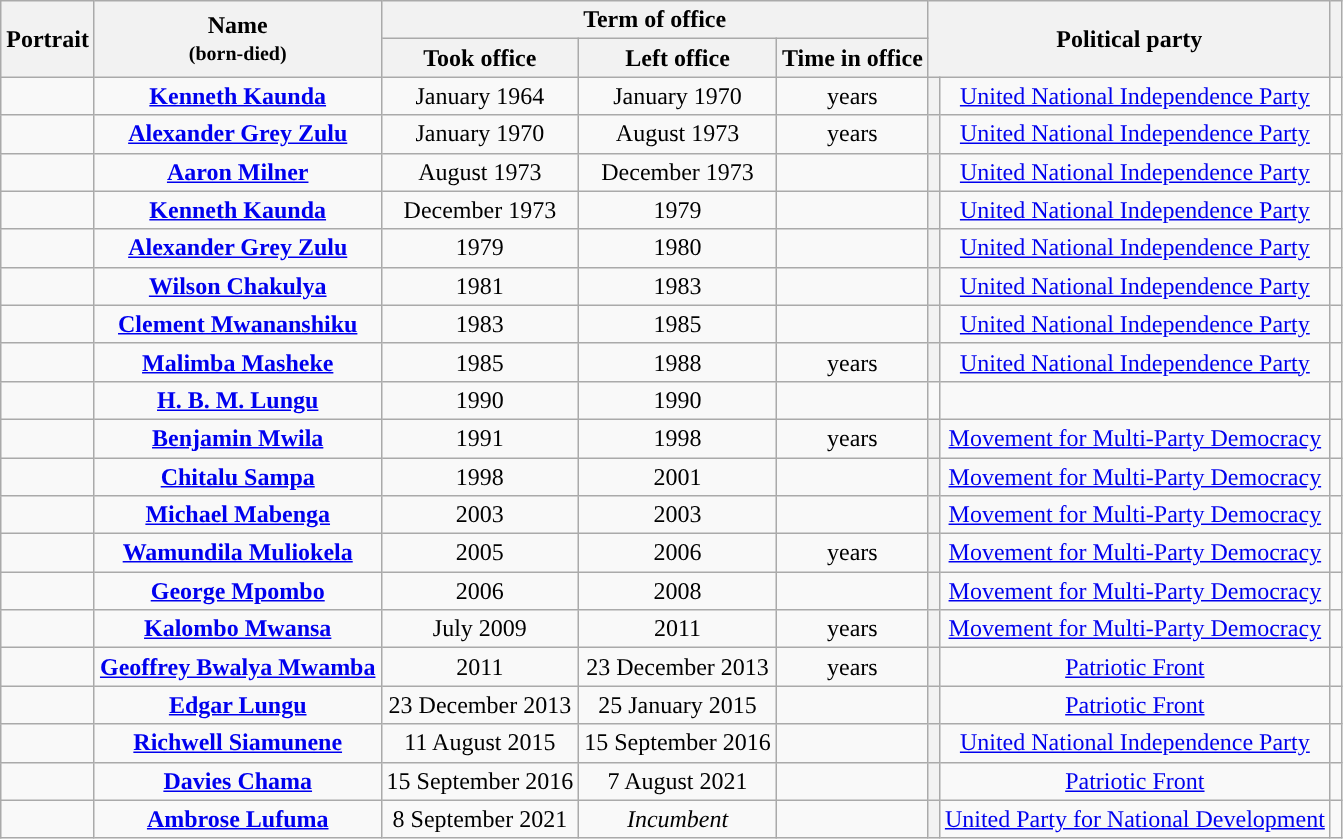<table class="wikitable" style="text-align:center;">
<tr>
<th rowspan=2>Portrait</th>
<th rowspan=2>Name<br><small>(born-died)</small></th>
<th colspan=3>Term of office</th>
<th colspan=2 rowspan=2>Political party</th>
<th rowspan=2></th>
</tr>
<tr>
<th>Took office</th>
<th>Left office</th>
<th>Time in office</th>
</tr>
<tr>
<td></td>
<td><strong><a href='#'>Kenneth Kaunda</a></strong></td>
<td>January 1964</td>
<td>January 1970</td>
<td> years</td>
<th style="background:"></th>
<td><a href='#'>United National Independence Party</a></td>
<td></td>
</tr>
<tr>
<td></td>
<td><strong><a href='#'>Alexander Grey Zulu</a></strong><br></td>
<td>January 1970</td>
<td>August 1973</td>
<td> years</td>
<th style="background:"></th>
<td><a href='#'>United National Independence Party</a></td>
<td></td>
</tr>
<tr>
<td></td>
<td><strong><a href='#'>Aaron Milner</a></strong></td>
<td>August 1973</td>
<td>December 1973</td>
<td></td>
<th style="background:"></th>
<td><a href='#'>United National Independence Party</a></td>
<td></td>
</tr>
<tr>
<td></td>
<td><strong><a href='#'>Kenneth Kaunda</a></strong></td>
<td>December 1973</td>
<td>1979</td>
<td></td>
<th style="background:"></th>
<td><a href='#'>United National Independence Party</a></td>
<td></td>
</tr>
<tr>
<td></td>
<td><strong><a href='#'>Alexander Grey Zulu</a></strong></td>
<td>1979</td>
<td>1980</td>
<td></td>
<th style="background:"></th>
<td><a href='#'>United National Independence Party</a></td>
<td></td>
</tr>
<tr>
<td></td>
<td><strong><a href='#'>Wilson Chakulya</a></strong></td>
<td>1981</td>
<td>1983</td>
<td></td>
<th style="background:"></th>
<td><a href='#'>United National Independence Party</a></td>
<td></td>
</tr>
<tr>
<td></td>
<td><strong><a href='#'>Clement Mwananshiku</a></strong></td>
<td>1983</td>
<td>1985</td>
<td></td>
<th style="background:"></th>
<td><a href='#'>United National Independence Party</a></td>
<td></td>
</tr>
<tr>
<td></td>
<td><strong><a href='#'>Malimba Masheke</a></strong><br></td>
<td>1985</td>
<td>1988</td>
<td> years</td>
<th style="background:"></th>
<td><a href='#'>United National Independence Party</a></td>
<td></td>
</tr>
<tr>
<td></td>
<td><strong><a href='#'>H. B. M. Lungu</a></strong></td>
<td>1990</td>
<td>1990</td>
<td></td>
<td></td>
<td></td>
<td></td>
</tr>
<tr>
<td></td>
<td><strong><a href='#'>Benjamin Mwila</a></strong><br></td>
<td>1991</td>
<td>1998</td>
<td> years</td>
<th style="background:"></th>
<td><a href='#'>Movement for Multi-Party Democracy</a></td>
<td></td>
</tr>
<tr>
<td></td>
<td><strong><a href='#'>Chitalu Sampa</a></strong></td>
<td>1998</td>
<td>2001</td>
<td></td>
<th style="background:"></th>
<td><a href='#'>Movement for Multi-Party Democracy</a></td>
<td></td>
</tr>
<tr>
<td></td>
<td><strong><a href='#'>Michael Mabenga</a></strong></td>
<td>2003</td>
<td>2003</td>
<td></td>
<th style="background:"></th>
<td><a href='#'>Movement for Multi-Party Democracy</a></td>
<td></td>
</tr>
<tr>
<td></td>
<td><strong><a href='#'>Wamundila Muliokela</a></strong><br></td>
<td>2005</td>
<td>2006</td>
<td> years</td>
<th style="background:"></th>
<td><a href='#'>Movement for Multi-Party Democracy</a></td>
<td></td>
</tr>
<tr>
<td></td>
<td><strong><a href='#'>George Mpombo</a></strong></td>
<td>2006</td>
<td>2008</td>
<td></td>
<th style="background:"></th>
<td><a href='#'>Movement for Multi-Party Democracy</a></td>
<td></td>
</tr>
<tr>
<td></td>
<td><strong><a href='#'>Kalombo Mwansa</a></strong><br></td>
<td>July 2009</td>
<td>2011</td>
<td> years</td>
<th style="background:"></th>
<td><a href='#'>Movement for Multi-Party Democracy</a></td>
<td></td>
</tr>
<tr>
<td></td>
<td><strong><a href='#'>Geoffrey Bwalya Mwamba</a></strong><br></td>
<td>2011</td>
<td>23 December 2013</td>
<td> years</td>
<th style="background:"></th>
<td><a href='#'>Patriotic Front</a></td>
<td></td>
</tr>
<tr>
<td></td>
<td><strong><a href='#'>Edgar Lungu</a></strong><br></td>
<td>23 December 2013</td>
<td>25 January 2015</td>
<td></td>
<th style="background:"></th>
<td><a href='#'>Patriotic Front</a></td>
<td></td>
</tr>
<tr>
<td></td>
<td><strong><a href='#'>Richwell Siamunene</a></strong><br></td>
<td>11 August 2015</td>
<td>15 September 2016</td>
<td></td>
<th style="background:"></th>
<td><a href='#'>United National Independence Party</a></td>
<td></td>
</tr>
<tr>
<td></td>
<td><strong><a href='#'>Davies Chama</a></strong><br></td>
<td>15 September 2016</td>
<td>7 August 2021</td>
<td></td>
<th style="background:"></th>
<td><a href='#'>Patriotic Front</a></td>
<td></td>
</tr>
<tr>
<td></td>
<td><strong><a href='#'>Ambrose Lufuma</a></strong><br></td>
<td>8 September 2021</td>
<td><em>Incumbent</em></td>
<td></td>
<th style="background:"></th>
<td><a href='#'>United Party for National Development</a></td>
<td></td>
</tr>
</table>
